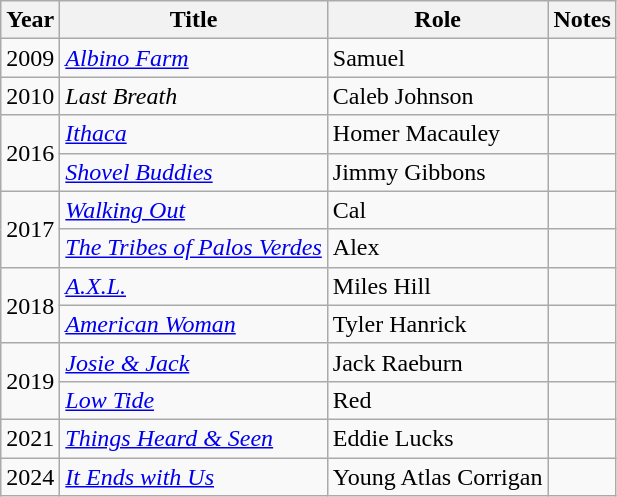<table class="wikitable sortable">
<tr>
<th>Year</th>
<th>Title</th>
<th>Role</th>
<th class="unsortable">Notes</th>
</tr>
<tr>
<td>2009</td>
<td><em><a href='#'>Albino Farm</a></em></td>
<td>Samuel</td>
<td></td>
</tr>
<tr>
<td>2010</td>
<td><em>Last Breath</em></td>
<td>Caleb Johnson</td>
<td></td>
</tr>
<tr>
<td rowspan="2">2016</td>
<td><em><a href='#'>Ithaca</a></em></td>
<td>Homer Macauley</td>
<td></td>
</tr>
<tr>
<td><em><a href='#'>Shovel Buddies</a></em></td>
<td>Jimmy Gibbons</td>
<td></td>
</tr>
<tr>
<td rowspan="2">2017</td>
<td><em><a href='#'>Walking Out</a></em></td>
<td>Cal</td>
<td></td>
</tr>
<tr>
<td><em><a href='#'>The Tribes of Palos Verdes</a></em></td>
<td>Alex</td>
<td></td>
</tr>
<tr>
<td rowspan="2">2018</td>
<td><em><a href='#'>A.X.L.</a></em></td>
<td>Miles Hill</td>
<td></td>
</tr>
<tr>
<td><em><a href='#'> American Woman</a></em></td>
<td>Tyler Hanrick</td>
<td></td>
</tr>
<tr>
<td rowspan="2">2019</td>
<td><em><a href='#'>Josie & Jack</a></em></td>
<td>Jack Raeburn</td>
<td></td>
</tr>
<tr>
<td><em><a href='#'>Low Tide</a></em></td>
<td>Red</td>
<td></td>
</tr>
<tr>
<td>2021</td>
<td><em><a href='#'>Things Heard & Seen</a></em></td>
<td>Eddie Lucks</td>
<td></td>
</tr>
<tr>
<td>2024</td>
<td><em><a href='#'>It Ends with Us</a></em></td>
<td>Young Atlas Corrigan</td>
<td></td>
</tr>
</table>
